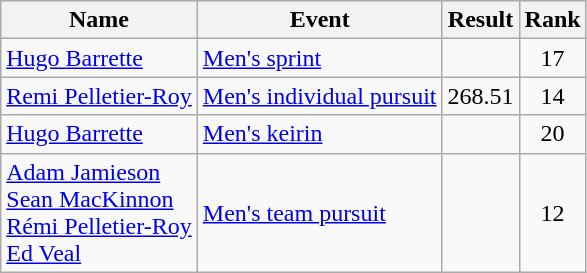<table class="wikitable sortable">
<tr>
<th>Name</th>
<th>Event</th>
<th>Result</th>
<th>Rank</th>
</tr>
<tr>
<td><a href='#'>Hugo Barrette</a></td>
<td><a href='#'>Men's sprint</a></td>
<td></td>
<td align=center>17</td>
</tr>
<tr>
<td><a href='#'>Remi Pelletier-Roy</a></td>
<td><a href='#'>Men's individual pursuit</a></td>
<td>268.51</td>
<td align=center>14</td>
</tr>
<tr>
<td><a href='#'>Hugo Barrette</a></td>
<td><a href='#'>Men's keirin</a></td>
<td></td>
<td align=center>20</td>
</tr>
<tr>
<td><a href='#'>Adam Jamieson</a><br><a href='#'>Sean MacKinnon</a><br><a href='#'>Rémi Pelletier-Roy</a><br><a href='#'>Ed Veal</a></td>
<td><a href='#'>Men's team pursuit</a></td>
<td></td>
<td align=center>12</td>
</tr>
</table>
